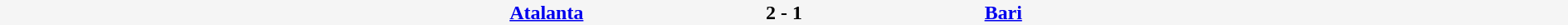<table cellspacing=0 width=100% style=background:#F5F5F5>
<tr>
<td width=22% align=right><strong> <a href='#'>Atalanta</a></strong></td>
<td align=center width=15%><strong>2 - 1</strong></td>
<td width=22%><strong> <a href='#'>Bari</a></strong></td>
</tr>
</table>
